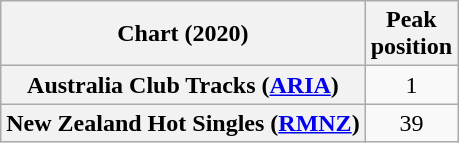<table class="wikitable sortable plainrowheaders" style="text-align:center">
<tr>
<th scope="col">Chart (2020)</th>
<th scope="col">Peak<br>position</th>
</tr>
<tr>
<th scope="row">Australia Club Tracks (<a href='#'>ARIA</a>) </th>
<td>1</td>
</tr>
<tr>
<th scope="row">New Zealand Hot Singles (<a href='#'>RMNZ</a>) </th>
<td>39</td>
</tr>
</table>
